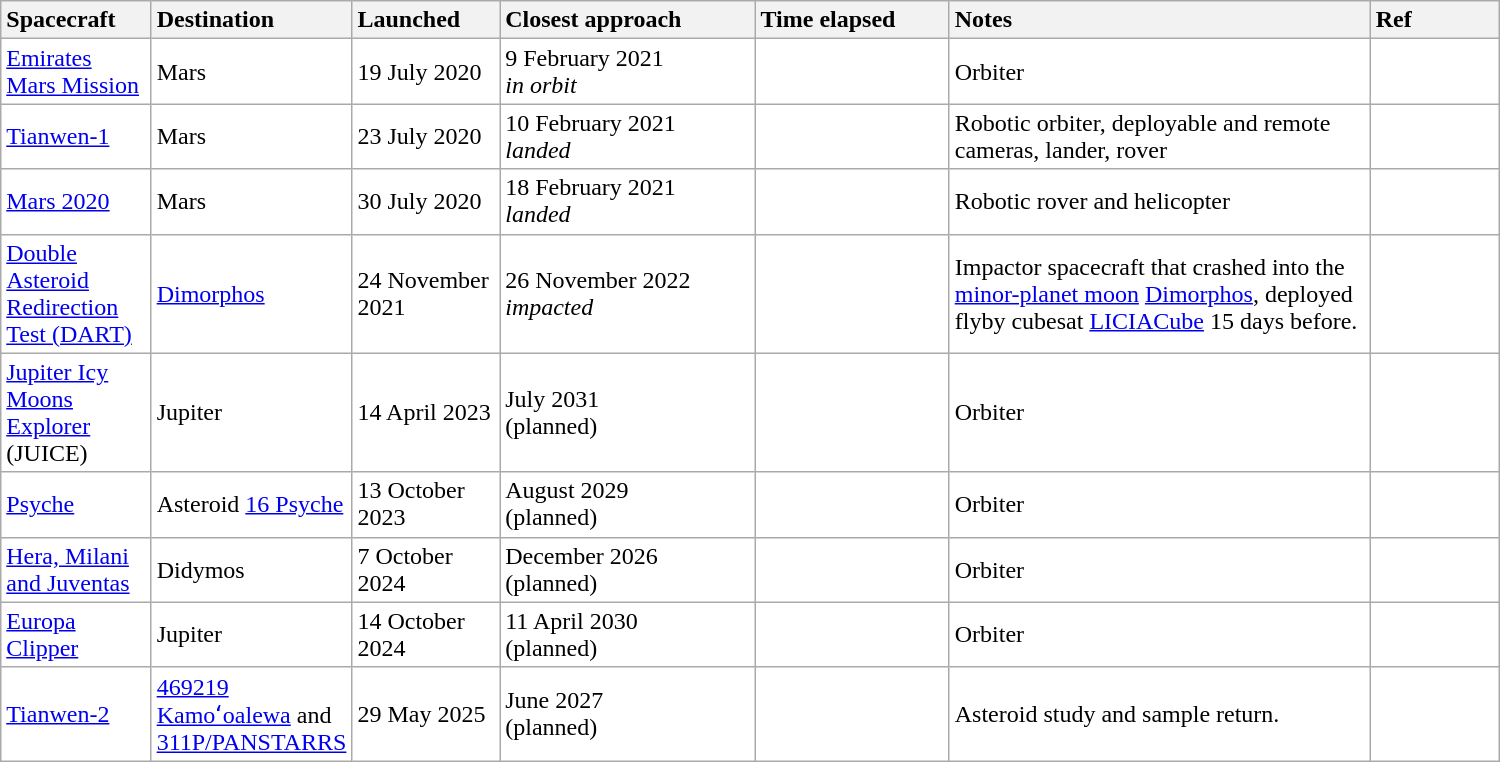<table class="wikitable"  style="width:1000px; background:white;">
<tr>
<th style="text-align:left; width:100px;">Spacecraft</th>
<th style="text-align:left; width:100px;">Destination</th>
<th style="text-align:left; width:100px;">Launched</th>
<th style="text-align:left; width:200px;">Closest approach</th>
<th style="text-align:left; width:150px;">Time elapsed</th>
<th style="text-align:left; width:350px;">Notes</th>
<th style="text-align:left; width:100px;">Ref</th>
</tr>
<tr>
<td><a href='#'>Emirates Mars Mission</a></td>
<td>Mars</td>
<td>19 July 2020</td>
<td>9 February 2021<br><em>in orbit</em></td>
<td></td>
<td>Orbiter</td>
<td></td>
</tr>
<tr>
<td><a href='#'>Tianwen-1</a></td>
<td>Mars</td>
<td>23 July 2020</td>
<td>10 February 2021<br><em>landed</em></td>
<td></td>
<td>Robotic orbiter, deployable and remote cameras, lander, rover</td>
<td></td>
</tr>
<tr>
<td><a href='#'>Mars 2020</a></td>
<td>Mars</td>
<td>30 July 2020</td>
<td>18 February 2021<br><em>landed</em></td>
<td></td>
<td>Robotic rover and helicopter</td>
<td></td>
</tr>
<tr>
<td><a href='#'>Double Asteroid Redirection Test (DART)</a></td>
<td><a href='#'>Dimorphos</a></td>
<td>24 November 2021</td>
<td>26 November 2022<br><em>impacted</em></td>
<td></td>
<td>Impactor spacecraft that crashed into the <a href='#'>minor-planet moon</a> <a href='#'>Dimorphos</a>, deployed flyby cubesat <a href='#'>LICIACube</a> 15 days before.</td>
<td></td>
</tr>
<tr>
<td><a href='#'>Jupiter Icy Moons Explorer</a> (JUICE)</td>
<td>Jupiter</td>
<td>14 April 2023</td>
<td>July 2031<br>(planned)</td>
<td></td>
<td>Orbiter</td>
<td></td>
</tr>
<tr>
<td><a href='#'>Psyche</a></td>
<td>Asteroid <a href='#'>16 Psyche</a></td>
<td>13 October 2023</td>
<td>August 2029<br>(planned)</td>
<td></td>
<td>Orbiter</td>
<td></td>
</tr>
<tr>
<td><a href='#'>Hera, Milani and Juventas</a></td>
<td>Didymos</td>
<td>7 October 2024</td>
<td>December 2026<br>(planned)</td>
<td></td>
<td>Orbiter</td>
<td></td>
</tr>
<tr>
<td><a href='#'>Europa Clipper</a></td>
<td>Jupiter</td>
<td>14 October 2024</td>
<td>11 April 2030<br>(planned)</td>
<td></td>
<td>Orbiter</td>
<td></td>
</tr>
<tr>
<td><a href='#'>Tianwen-2</a></td>
<td><a href='#'>469219 Kamoʻoalewa</a> and <a href='#'>311P/PANSTARRS</a></td>
<td>29 May  2025</td>
<td>June 2027<br>(planned)</td>
<td></td>
<td>Asteroid study and sample return.</td>
<td></td>
</tr>
</table>
